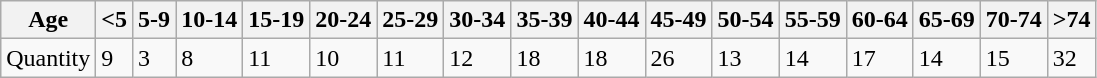<table class="wikitable">
<tr>
<th>Age</th>
<th><5</th>
<th>5-9</th>
<th>10-14</th>
<th>15-19</th>
<th>20-24</th>
<th>25-29</th>
<th>30-34</th>
<th>35-39</th>
<th>40-44</th>
<th>45-49</th>
<th>50-54</th>
<th>55-59</th>
<th>60-64</th>
<th>65-69</th>
<th>70-74</th>
<th>>74</th>
</tr>
<tr>
<td>Quantity</td>
<td>9</td>
<td>3</td>
<td>8</td>
<td>11</td>
<td>10</td>
<td>11</td>
<td>12</td>
<td>18</td>
<td>18</td>
<td>26</td>
<td>13</td>
<td>14</td>
<td>17</td>
<td>14</td>
<td>15</td>
<td>32</td>
</tr>
</table>
